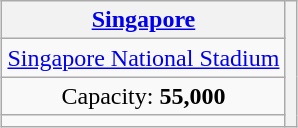<table class="wikitable" style="margin:0.5em auto; text-align:center">
<tr>
<th><a href='#'>Singapore</a></th>
<th rowspan="4"></th>
</tr>
<tr>
<td><a href='#'>Singapore National Stadium</a></td>
</tr>
<tr>
<td>Capacity: <strong>55,000</strong></td>
</tr>
<tr>
<td></td>
</tr>
</table>
